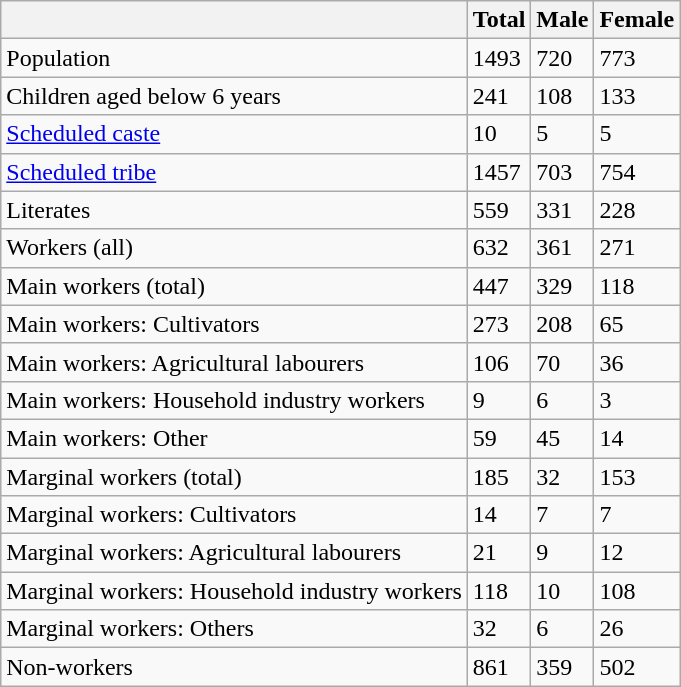<table class="wikitable sortable">
<tr>
<th></th>
<th>Total</th>
<th>Male</th>
<th>Female</th>
</tr>
<tr>
<td>Population</td>
<td>1493</td>
<td>720</td>
<td>773</td>
</tr>
<tr>
<td>Children aged below 6 years</td>
<td>241</td>
<td>108</td>
<td>133</td>
</tr>
<tr>
<td><a href='#'>Scheduled caste</a></td>
<td>10</td>
<td>5</td>
<td>5</td>
</tr>
<tr>
<td><a href='#'>Scheduled tribe</a></td>
<td>1457</td>
<td>703</td>
<td>754</td>
</tr>
<tr>
<td>Literates</td>
<td>559</td>
<td>331</td>
<td>228</td>
</tr>
<tr>
<td>Workers (all)</td>
<td>632</td>
<td>361</td>
<td>271</td>
</tr>
<tr>
<td>Main workers (total)</td>
<td>447</td>
<td>329</td>
<td>118</td>
</tr>
<tr>
<td>Main workers: Cultivators</td>
<td>273</td>
<td>208</td>
<td>65</td>
</tr>
<tr>
<td>Main workers: Agricultural labourers</td>
<td>106</td>
<td>70</td>
<td>36</td>
</tr>
<tr>
<td>Main workers: Household industry workers</td>
<td>9</td>
<td>6</td>
<td>3</td>
</tr>
<tr>
<td>Main workers: Other</td>
<td>59</td>
<td>45</td>
<td>14</td>
</tr>
<tr>
<td>Marginal workers (total)</td>
<td>185</td>
<td>32</td>
<td>153</td>
</tr>
<tr>
<td>Marginal workers: Cultivators</td>
<td>14</td>
<td>7</td>
<td>7</td>
</tr>
<tr>
<td>Marginal workers: Agricultural labourers</td>
<td>21</td>
<td>9</td>
<td>12</td>
</tr>
<tr>
<td>Marginal workers: Household industry workers</td>
<td>118</td>
<td>10</td>
<td>108</td>
</tr>
<tr>
<td>Marginal workers: Others</td>
<td>32</td>
<td>6</td>
<td>26</td>
</tr>
<tr>
<td>Non-workers</td>
<td>861</td>
<td>359</td>
<td>502</td>
</tr>
</table>
